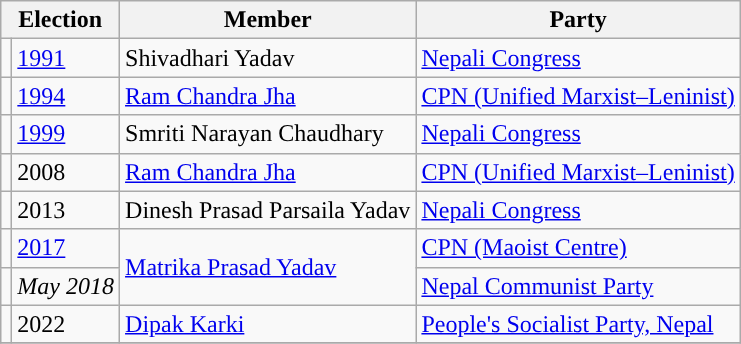<table class="wikitable">
<tr>
<th colspan="2">Election</th>
<th>Member</th>
<th>Party</th>
</tr>
<tr>
<td style="background-color:"></td>
<td><a href='#'>1991</a></td>
<td>Shivadhari Yadav</td>
<td><a href='#'>Nepali Congress</a></td>
</tr>
<tr>
<td style="background-color:"></td>
<td><a href='#'>1994</a></td>
<td><a href='#'>Ram Chandra Jha</a></td>
<td><a href='#'>CPN (Unified Marxist–Leninist)</a></td>
</tr>
<tr>
<td style="background-color:"></td>
<td><a href='#'>1999</a></td>
<td>Smriti Narayan Chaudhary</td>
<td><a href='#'>Nepali Congress</a></td>
</tr>
<tr>
<td style="background-color:"></td>
<td>2008</td>
<td><a href='#'>Ram Chandra Jha</a></td>
<td><a href='#'>CPN (Unified Marxist–Leninist)</a></td>
</tr>
<tr>
<td style="background-color:"></td>
<td>2013</td>
<td>Dinesh Prasad Parsaila Yadav</td>
<td><a href='#'>Nepali Congress</a></td>
</tr>
<tr>
<td style="background-color:"></td>
<td><a href='#'>2017</a></td>
<td rowspan="2"><a href='#'>Matrika Prasad Yadav</a></td>
<td><a href='#'>CPN (Maoist Centre)</a></td>
</tr>
<tr>
<td style="background-color:"></td>
<td><em>May 2018</em></td>
<td><a href='#'>Nepal Communist Party</a></td>
</tr>
<tr>
<td></td>
<td>2022</td>
<td><a href='#'>Dipak Karki</a></td>
<td><a href='#'>People's Socialist Party, Nepal</a></td>
</tr>
<tr>
</tr>
</table>
